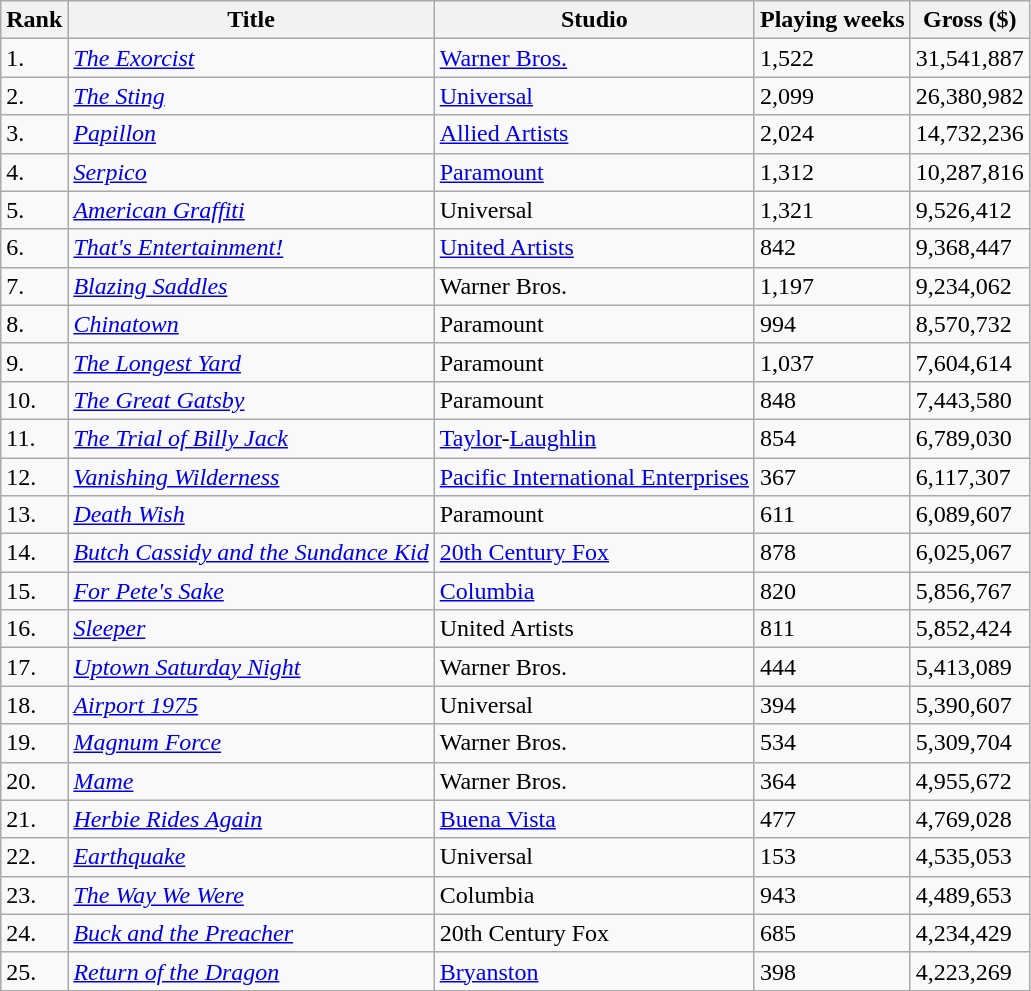<table class="wikitable">
<tr>
<th>Rank</th>
<th>Title</th>
<th>Studio</th>
<th>Playing weeks</th>
<th>Gross ($)</th>
</tr>
<tr>
<td>1.</td>
<td><em><a href='#'>The Exorcist</a></em></td>
<td><a href='#'>Warner Bros.</a></td>
<td>1,522</td>
<td>31,541,887</td>
</tr>
<tr>
<td>2.</td>
<td><em><a href='#'>The Sting</a></em></td>
<td><a href='#'>Universal</a></td>
<td>2,099</td>
<td>26,380,982</td>
</tr>
<tr>
<td>3.</td>
<td><em><a href='#'>Papillon</a></em></td>
<td><a href='#'>Allied Artists</a></td>
<td>2,024</td>
<td>14,732,236</td>
</tr>
<tr>
<td>4.</td>
<td><em><a href='#'>Serpico</a></em></td>
<td><a href='#'>Paramount</a></td>
<td>1,312</td>
<td>10,287,816</td>
</tr>
<tr>
<td>5.</td>
<td><em><a href='#'>American Graffiti</a></em></td>
<td>Universal</td>
<td>1,321</td>
<td>9,526,412</td>
</tr>
<tr>
<td>6.</td>
<td><em><a href='#'>That's Entertainment!</a></em></td>
<td><a href='#'>United Artists</a></td>
<td>842</td>
<td>9,368,447</td>
</tr>
<tr>
<td>7.</td>
<td><em><a href='#'>Blazing Saddles</a></em></td>
<td>Warner Bros.</td>
<td>1,197</td>
<td>9,234,062</td>
</tr>
<tr>
<td>8.</td>
<td><em><a href='#'>Chinatown</a></em></td>
<td>Paramount</td>
<td>994</td>
<td>8,570,732</td>
</tr>
<tr>
<td>9.</td>
<td><em><a href='#'>The Longest Yard</a></em></td>
<td>Paramount</td>
<td>1,037</td>
<td>7,604,614</td>
</tr>
<tr>
<td>10.</td>
<td><em><a href='#'>The Great Gatsby</a></em></td>
<td>Paramount</td>
<td>848</td>
<td>7,443,580</td>
</tr>
<tr>
<td>11.</td>
<td><em><a href='#'>The Trial of Billy Jack</a></em></td>
<td><a href='#'>Taylor</a>-<a href='#'>Laughlin</a></td>
<td>854</td>
<td>6,789,030</td>
</tr>
<tr>
<td>12.</td>
<td><em><a href='#'>Vanishing Wilderness</a></em></td>
<td><a href='#'>Pacific International Enterprises</a></td>
<td>367</td>
<td>6,117,307</td>
</tr>
<tr>
<td>13.</td>
<td><em><a href='#'>Death Wish</a></em></td>
<td>Paramount</td>
<td>611</td>
<td>6,089,607</td>
</tr>
<tr>
<td>14.</td>
<td><em><a href='#'>Butch Cassidy and the Sundance Kid</a></em></td>
<td><a href='#'>20th Century Fox</a></td>
<td>878</td>
<td>6,025,067</td>
</tr>
<tr>
<td>15.</td>
<td><em><a href='#'>For Pete's Sake</a></em></td>
<td><a href='#'>Columbia</a></td>
<td>820</td>
<td>5,856,767</td>
</tr>
<tr>
<td>16.</td>
<td><em><a href='#'>Sleeper</a></em></td>
<td>United Artists</td>
<td>811</td>
<td>5,852,424</td>
</tr>
<tr>
<td>17.</td>
<td><em><a href='#'>Uptown Saturday Night</a></em></td>
<td>Warner Bros.</td>
<td>444</td>
<td>5,413,089</td>
</tr>
<tr>
<td>18.</td>
<td><em><a href='#'>Airport 1975</a></em></td>
<td>Universal</td>
<td>394</td>
<td>5,390,607</td>
</tr>
<tr>
<td>19.</td>
<td><em><a href='#'>Magnum Force</a></em></td>
<td>Warner Bros.</td>
<td>534</td>
<td>5,309,704</td>
</tr>
<tr>
<td>20.</td>
<td><em><a href='#'>Mame</a></em></td>
<td>Warner Bros.</td>
<td>364</td>
<td>4,955,672</td>
</tr>
<tr>
<td>21.</td>
<td><em><a href='#'>Herbie Rides Again</a></em></td>
<td><a href='#'>Buena Vista</a></td>
<td>477</td>
<td>4,769,028</td>
</tr>
<tr>
<td>22.</td>
<td><em><a href='#'>Earthquake</a></em></td>
<td>Universal</td>
<td>153</td>
<td>4,535,053</td>
</tr>
<tr>
<td>23.</td>
<td><em><a href='#'>The Way We Were</a></em></td>
<td>Columbia</td>
<td>943</td>
<td>4,489,653</td>
</tr>
<tr>
<td>24.</td>
<td><em><a href='#'>Buck and the Preacher</a></em></td>
<td>20th Century Fox</td>
<td>685</td>
<td>4,234,429</td>
</tr>
<tr>
<td>25.</td>
<td><em><a href='#'>Return of the Dragon</a></em></td>
<td><a href='#'>Bryanston</a></td>
<td>398</td>
<td>4,223,269</td>
</tr>
<tr>
</tr>
</table>
